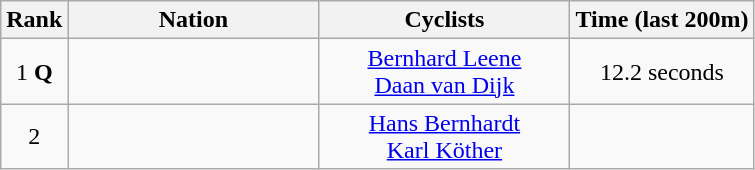<table class="wikitable" style="text-align:center;">
<tr>
<th>Rank</th>
<th style="width:10em">Nation</th>
<th style="width:10em">Cyclists</th>
<th>Time (last 200m)</th>
</tr>
<tr>
<td>1 <strong>Q</strong></td>
<td align=left></td>
<td><a href='#'>Bernhard Leene</a> <br> <a href='#'>Daan van Dijk</a></td>
<td>12.2 seconds</td>
</tr>
<tr>
<td>2</td>
<td align=left></td>
<td><a href='#'>Hans Bernhardt</a> <br> <a href='#'>Karl Köther</a></td>
<td></td>
</tr>
</table>
